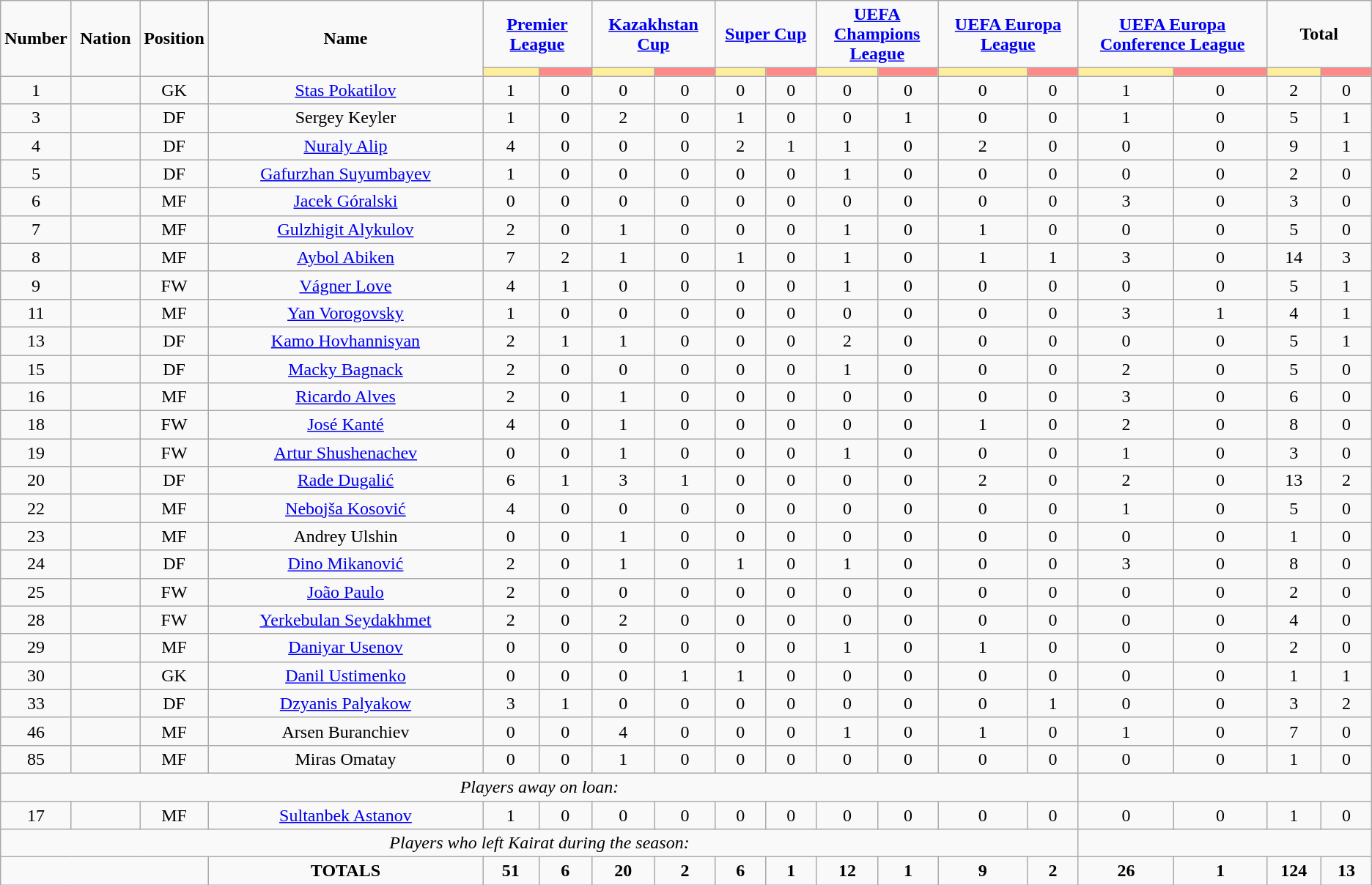<table class="wikitable" style="text-align:center;">
<tr>
<td rowspan="2"  style="width:5%; text-align:center;"><strong>Number</strong></td>
<td rowspan="2"  style="width:5%; text-align:center;"><strong>Nation</strong></td>
<td rowspan="2"  style="width:5%; text-align:center;"><strong>Position</strong></td>
<td rowspan="2"  style="width:20%; text-align:center;"><strong>Name</strong></td>
<td colspan="2" style="text-align:center;"><strong><a href='#'>Premier League</a></strong></td>
<td colspan="2" style="text-align:center;"><strong><a href='#'>Kazakhstan Cup</a></strong></td>
<td colspan="2" style="text-align:center;"><strong><a href='#'>Super Cup</a></strong></td>
<td colspan="2" style="text-align:center;"><strong><a href='#'>UEFA Champions League</a></strong></td>
<td colspan="2" style="text-align:center;"><strong><a href='#'>UEFA Europa League</a></strong></td>
<td colspan="2" style="text-align:center;"><strong><a href='#'>UEFA Europa Conference League</a></strong></td>
<td colspan="2" style="text-align:center;"><strong>Total</strong></td>
</tr>
<tr>
<th style="width:60px; background:#fe9;"></th>
<th style="width:60px; background:#ff8888;"></th>
<th style="width:60px; background:#fe9;"></th>
<th style="width:60px; background:#ff8888;"></th>
<th style="width:60px; background:#fe9;"></th>
<th style="width:60px; background:#ff8888;"></th>
<th style="width:60px; background:#fe9;"></th>
<th style="width:60px; background:#ff8888;"></th>
<th style="width:120px; background:#fe9;"></th>
<th style="width:60px; background:#ff8888;"></th>
<th style="width:120px; background:#fe9;"></th>
<th style="width:120px; background:#ff8888;"></th>
<th style="width:60px; background:#fe9;"></th>
<th style="width:60px; background:#ff8888;"></th>
</tr>
<tr>
<td>1</td>
<td></td>
<td>GK</td>
<td><a href='#'>Stas Pokatilov</a></td>
<td>1</td>
<td>0</td>
<td>0</td>
<td>0</td>
<td>0</td>
<td>0</td>
<td>0</td>
<td>0</td>
<td>0</td>
<td>0</td>
<td>1</td>
<td>0</td>
<td>2</td>
<td>0</td>
</tr>
<tr>
<td>3</td>
<td></td>
<td>DF</td>
<td>Sergey Keyler</td>
<td>1</td>
<td>0</td>
<td>2</td>
<td>0</td>
<td>1</td>
<td>0</td>
<td>0</td>
<td>1</td>
<td>0</td>
<td>0</td>
<td>1</td>
<td>0</td>
<td>5</td>
<td>1</td>
</tr>
<tr>
<td>4</td>
<td></td>
<td>DF</td>
<td><a href='#'>Nuraly Alip</a></td>
<td>4</td>
<td>0</td>
<td>0</td>
<td>0</td>
<td>2</td>
<td>1</td>
<td>1</td>
<td>0</td>
<td>2</td>
<td>0</td>
<td>0</td>
<td>0</td>
<td>9</td>
<td>1</td>
</tr>
<tr>
<td>5</td>
<td></td>
<td>DF</td>
<td><a href='#'>Gafurzhan Suyumbayev</a></td>
<td>1</td>
<td>0</td>
<td>0</td>
<td>0</td>
<td>0</td>
<td>0</td>
<td>1</td>
<td>0</td>
<td>0</td>
<td>0</td>
<td>0</td>
<td>0</td>
<td>2</td>
<td>0</td>
</tr>
<tr>
<td>6</td>
<td></td>
<td>MF</td>
<td><a href='#'>Jacek Góralski</a></td>
<td>0</td>
<td>0</td>
<td>0</td>
<td>0</td>
<td>0</td>
<td>0</td>
<td>0</td>
<td>0</td>
<td>0</td>
<td>0</td>
<td>3</td>
<td>0</td>
<td>3</td>
<td>0</td>
</tr>
<tr>
<td>7</td>
<td></td>
<td>MF</td>
<td><a href='#'>Gulzhigit Alykulov</a></td>
<td>2</td>
<td>0</td>
<td>1</td>
<td>0</td>
<td>0</td>
<td>0</td>
<td>1</td>
<td>0</td>
<td>1</td>
<td>0</td>
<td>0</td>
<td>0</td>
<td>5</td>
<td>0</td>
</tr>
<tr>
<td>8</td>
<td></td>
<td>MF</td>
<td><a href='#'>Aybol Abiken</a></td>
<td>7</td>
<td>2</td>
<td>1</td>
<td>0</td>
<td>1</td>
<td>0</td>
<td>1</td>
<td>0</td>
<td>1</td>
<td>1</td>
<td>3</td>
<td>0</td>
<td>14</td>
<td>3</td>
</tr>
<tr>
<td>9</td>
<td></td>
<td>FW</td>
<td><a href='#'>Vágner Love</a></td>
<td>4</td>
<td>1</td>
<td>0</td>
<td>0</td>
<td>0</td>
<td>0</td>
<td>1</td>
<td>0</td>
<td>0</td>
<td>0</td>
<td>0</td>
<td>0</td>
<td>5</td>
<td>1</td>
</tr>
<tr>
<td>11</td>
<td></td>
<td>MF</td>
<td><a href='#'>Yan Vorogovsky</a></td>
<td>1</td>
<td>0</td>
<td>0</td>
<td>0</td>
<td>0</td>
<td>0</td>
<td>0</td>
<td>0</td>
<td>0</td>
<td>0</td>
<td>3</td>
<td>1</td>
<td>4</td>
<td>1</td>
</tr>
<tr>
<td>13</td>
<td></td>
<td>DF</td>
<td><a href='#'>Kamo Hovhannisyan</a></td>
<td>2</td>
<td>1</td>
<td>1</td>
<td>0</td>
<td>0</td>
<td>0</td>
<td>2</td>
<td>0</td>
<td>0</td>
<td>0</td>
<td>0</td>
<td>0</td>
<td>5</td>
<td>1</td>
</tr>
<tr>
<td>15</td>
<td></td>
<td>DF</td>
<td><a href='#'>Macky Bagnack</a></td>
<td>2</td>
<td>0</td>
<td>0</td>
<td>0</td>
<td>0</td>
<td>0</td>
<td>1</td>
<td>0</td>
<td>0</td>
<td>0</td>
<td>2</td>
<td>0</td>
<td>5</td>
<td>0</td>
</tr>
<tr>
<td>16</td>
<td></td>
<td>MF</td>
<td><a href='#'>Ricardo Alves</a></td>
<td>2</td>
<td>0</td>
<td>1</td>
<td>0</td>
<td>0</td>
<td>0</td>
<td>0</td>
<td>0</td>
<td>0</td>
<td>0</td>
<td>3</td>
<td>0</td>
<td>6</td>
<td>0</td>
</tr>
<tr>
<td>18</td>
<td></td>
<td>FW</td>
<td><a href='#'>José Kanté</a></td>
<td>4</td>
<td>0</td>
<td>1</td>
<td>0</td>
<td>0</td>
<td>0</td>
<td>0</td>
<td>0</td>
<td>1</td>
<td>0</td>
<td>2</td>
<td>0</td>
<td>8</td>
<td>0</td>
</tr>
<tr>
<td>19</td>
<td></td>
<td>FW</td>
<td><a href='#'>Artur Shushenachev</a></td>
<td>0</td>
<td>0</td>
<td>1</td>
<td>0</td>
<td>0</td>
<td>0</td>
<td>1</td>
<td>0</td>
<td>0</td>
<td>0</td>
<td>1</td>
<td>0</td>
<td>3</td>
<td>0</td>
</tr>
<tr>
<td>20</td>
<td></td>
<td>DF</td>
<td><a href='#'>Rade Dugalić</a></td>
<td>6</td>
<td>1</td>
<td>3</td>
<td>1</td>
<td>0</td>
<td>0</td>
<td>0</td>
<td>0</td>
<td>2</td>
<td>0</td>
<td>2</td>
<td>0</td>
<td>13</td>
<td>2</td>
</tr>
<tr>
<td>22</td>
<td></td>
<td>MF</td>
<td><a href='#'>Nebojša Kosović</a></td>
<td>4</td>
<td>0</td>
<td>0</td>
<td>0</td>
<td>0</td>
<td>0</td>
<td>0</td>
<td>0</td>
<td>0</td>
<td>0</td>
<td>1</td>
<td>0</td>
<td>5</td>
<td>0</td>
</tr>
<tr>
<td>23</td>
<td></td>
<td>MF</td>
<td>Andrey Ulshin</td>
<td>0</td>
<td>0</td>
<td>1</td>
<td>0</td>
<td>0</td>
<td>0</td>
<td>0</td>
<td>0</td>
<td>0</td>
<td>0</td>
<td>0</td>
<td>0</td>
<td>1</td>
<td>0</td>
</tr>
<tr>
<td>24</td>
<td></td>
<td>DF</td>
<td><a href='#'>Dino Mikanović</a></td>
<td>2</td>
<td>0</td>
<td>1</td>
<td>0</td>
<td>1</td>
<td>0</td>
<td>1</td>
<td>0</td>
<td>0</td>
<td>0</td>
<td>3</td>
<td>0</td>
<td>8</td>
<td>0</td>
</tr>
<tr>
<td>25</td>
<td></td>
<td>FW</td>
<td><a href='#'>João Paulo</a></td>
<td>2</td>
<td>0</td>
<td>0</td>
<td>0</td>
<td>0</td>
<td>0</td>
<td>0</td>
<td>0</td>
<td>0</td>
<td>0</td>
<td>0</td>
<td>0</td>
<td>2</td>
<td>0</td>
</tr>
<tr>
<td>28</td>
<td></td>
<td>FW</td>
<td><a href='#'>Yerkebulan Seydakhmet</a></td>
<td>2</td>
<td>0</td>
<td>2</td>
<td>0</td>
<td>0</td>
<td>0</td>
<td>0</td>
<td>0</td>
<td>0</td>
<td>0</td>
<td>0</td>
<td>0</td>
<td>4</td>
<td>0</td>
</tr>
<tr>
<td>29</td>
<td></td>
<td>MF</td>
<td><a href='#'>Daniyar Usenov</a></td>
<td>0</td>
<td>0</td>
<td>0</td>
<td>0</td>
<td>0</td>
<td>0</td>
<td>1</td>
<td>0</td>
<td>1</td>
<td>0</td>
<td>0</td>
<td>0</td>
<td>2</td>
<td>0</td>
</tr>
<tr>
<td>30</td>
<td></td>
<td>GK</td>
<td><a href='#'>Danil Ustimenko</a></td>
<td>0</td>
<td>0</td>
<td>0</td>
<td>1</td>
<td>1</td>
<td>0</td>
<td>0</td>
<td>0</td>
<td>0</td>
<td>0</td>
<td>0</td>
<td>0</td>
<td>1</td>
<td>1</td>
</tr>
<tr>
<td>33</td>
<td></td>
<td>DF</td>
<td><a href='#'>Dzyanis Palyakow</a></td>
<td>3</td>
<td>1</td>
<td>0</td>
<td>0</td>
<td>0</td>
<td>0</td>
<td>0</td>
<td>0</td>
<td>0</td>
<td>1</td>
<td>0</td>
<td>0</td>
<td>3</td>
<td>2</td>
</tr>
<tr>
<td>46</td>
<td></td>
<td>MF</td>
<td>Arsen Buranchiev</td>
<td>0</td>
<td>0</td>
<td>4</td>
<td>0</td>
<td>0</td>
<td>0</td>
<td>1</td>
<td>0</td>
<td>1</td>
<td>0</td>
<td>1</td>
<td>0</td>
<td>7</td>
<td>0</td>
</tr>
<tr>
<td>85</td>
<td></td>
<td>MF</td>
<td>Miras Omatay</td>
<td>0</td>
<td>0</td>
<td>1</td>
<td>0</td>
<td>0</td>
<td>0</td>
<td>0</td>
<td>0</td>
<td>0</td>
<td>0</td>
<td>0</td>
<td>0</td>
<td>1</td>
<td>0</td>
</tr>
<tr>
<td colspan="14"><em>Players away on loan:</em></td>
</tr>
<tr>
<td>17</td>
<td></td>
<td>MF</td>
<td><a href='#'>Sultanbek Astanov</a></td>
<td>1</td>
<td>0</td>
<td>0</td>
<td>0</td>
<td>0</td>
<td>0</td>
<td>0</td>
<td>0</td>
<td>0</td>
<td>0</td>
<td>0</td>
<td>0</td>
<td>1</td>
<td>0</td>
</tr>
<tr>
<td colspan="14"><em>Players who left Kairat during the season:</em></td>
</tr>
<tr>
<td colspan="3"></td>
<td><strong>TOTALS</strong></td>
<td><strong>51</strong></td>
<td><strong>6</strong></td>
<td><strong>20</strong></td>
<td><strong>2</strong></td>
<td><strong>6</strong></td>
<td><strong>1</strong></td>
<td><strong>12</strong></td>
<td><strong>1</strong></td>
<td><strong>9</strong></td>
<td><strong>2</strong></td>
<td><strong>26</strong></td>
<td><strong>1</strong></td>
<td><strong>124</strong></td>
<td><strong>13</strong></td>
</tr>
</table>
